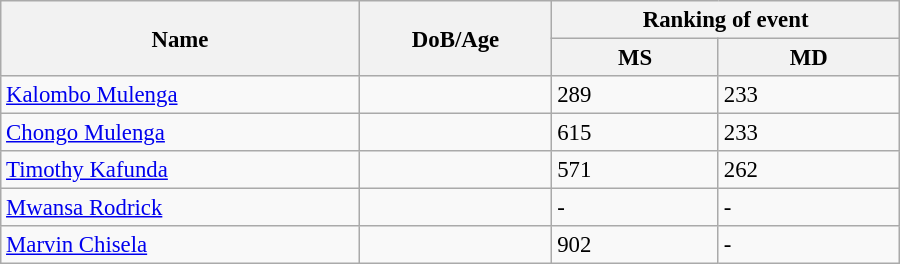<table class="wikitable" style="width:600px; font-size:95%;">
<tr>
<th rowspan="2" align="left">Name</th>
<th rowspan="2" align="left">DoB/Age</th>
<th colspan="2" align="center">Ranking of event</th>
</tr>
<tr>
<th align="left">MS</th>
<th align="left">MD</th>
</tr>
<tr>
<td><a href='#'>Kalombo Mulenga</a></td>
<td></td>
<td>289</td>
<td>233</td>
</tr>
<tr>
<td><a href='#'>Chongo Mulenga</a></td>
<td></td>
<td>615</td>
<td>233</td>
</tr>
<tr>
<td><a href='#'>Timothy Kafunda</a></td>
<td></td>
<td>571</td>
<td>262</td>
</tr>
<tr>
<td><a href='#'>Mwansa Rodrick</a></td>
<td></td>
<td>-</td>
<td>-</td>
</tr>
<tr>
<td><a href='#'>Marvin Chisela</a></td>
<td></td>
<td>902</td>
<td>-</td>
</tr>
</table>
